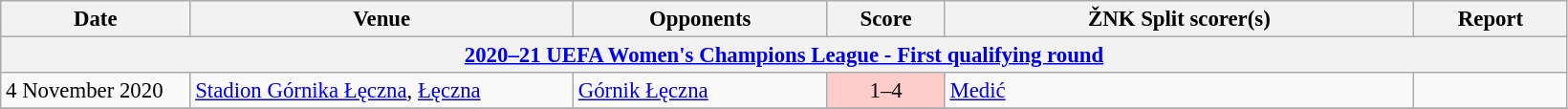<table class="wikitable" style="font-size:95%;">
<tr>
<th width=125>Date</th>
<th width=260>Venue</th>
<th width=170>Opponents</th>
<th width= 75>Score</th>
<th width=320>ŽNK Split scorer(s)</th>
<th width=100>Report</th>
</tr>
<tr>
<th colspan=7><a href='#'>2020–21 UEFA Women's Champions League - First qualifying round</a></th>
</tr>
<tr>
<td>4 November 2020</td>
<td><a href='#'>Stadion Górnika Łęczna</a>, <a href='#'>Łęczna</a></td>
<td> <a href='#'>Górnik Łęczna</a></td>
<td align=center bgcolor=#FFCCCC>1–4</td>
<td><a href='#'>Medić</a></td>
<td></td>
</tr>
<tr>
</tr>
</table>
